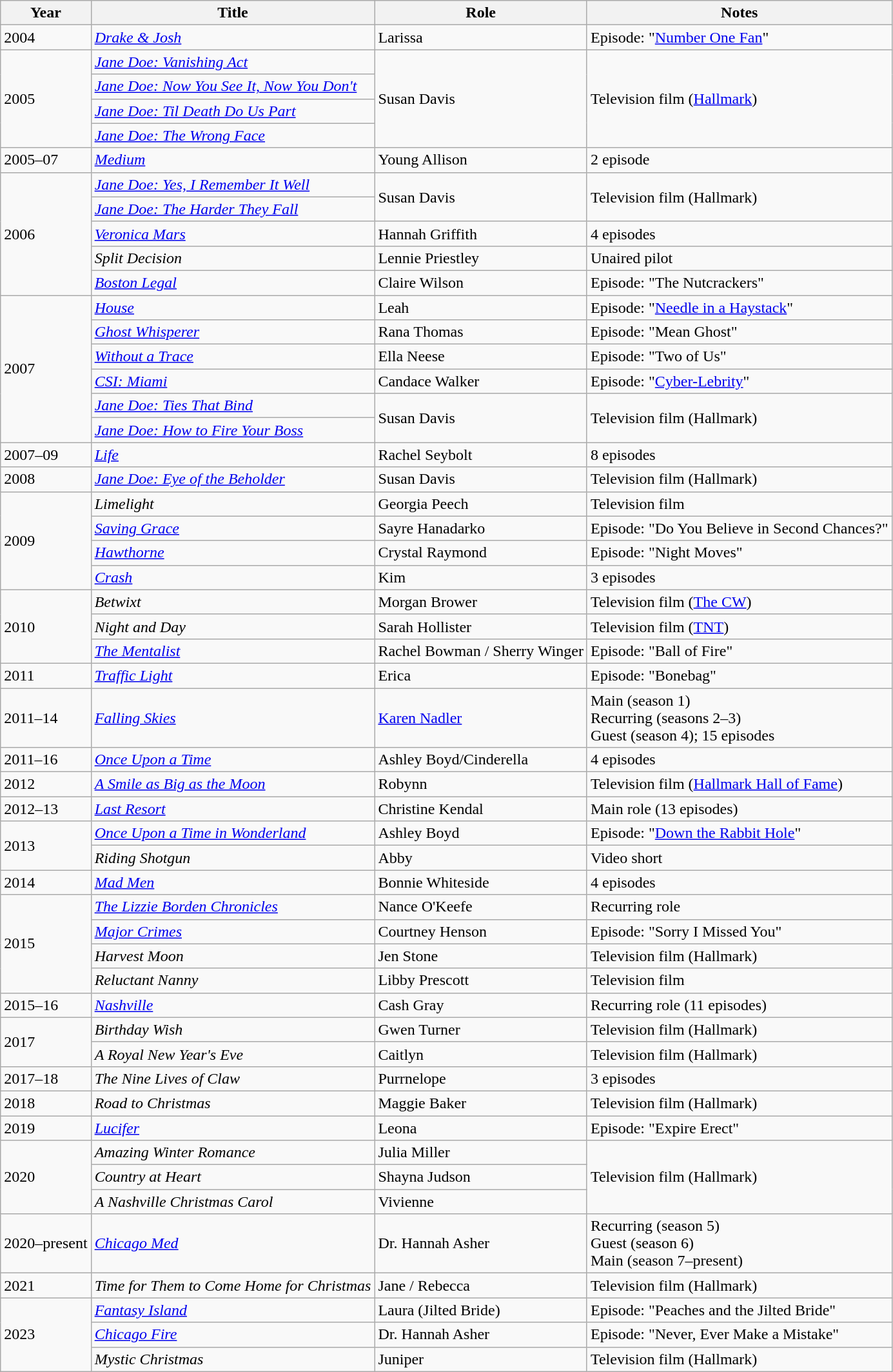<table class="wikitable sortable">
<tr>
<th>Year</th>
<th>Title</th>
<th>Role</th>
<th class="unsortable">Notes</th>
</tr>
<tr>
<td>2004</td>
<td><em><a href='#'>Drake & Josh</a></em></td>
<td>Larissa</td>
<td>Episode: "<a href='#'>Number One Fan</a>"</td>
</tr>
<tr>
<td rowspan=4>2005</td>
<td><em><a href='#'>Jane Doe: Vanishing Act</a></em></td>
<td rowspan=4>Susan Davis</td>
<td rowspan=4>Television film (<a href='#'>Hallmark</a>)</td>
</tr>
<tr>
<td><em><a href='#'>Jane Doe: Now You See It, Now You Don't</a></em></td>
</tr>
<tr>
<td><em><a href='#'>Jane Doe: Til Death Do Us Part</a></em></td>
</tr>
<tr>
<td><em><a href='#'>Jane Doe: The Wrong Face</a></em></td>
</tr>
<tr>
<td>2005–07</td>
<td><em><a href='#'>Medium</a></em></td>
<td>Young Allison</td>
<td>2 episode</td>
</tr>
<tr>
<td rowspan=5>2006</td>
<td><em><a href='#'>Jane Doe: Yes, I Remember It Well</a></em></td>
<td rowspan=2>Susan Davis</td>
<td rowspan=2>Television film (Hallmark)</td>
</tr>
<tr>
<td><em><a href='#'>Jane Doe: The Harder They Fall</a></em></td>
</tr>
<tr>
<td><em><a href='#'>Veronica Mars</a></em></td>
<td>Hannah Griffith</td>
<td>4 episodes</td>
</tr>
<tr>
<td><em>Split Decision</em></td>
<td>Lennie Priestley</td>
<td>Unaired pilot</td>
</tr>
<tr>
<td><em><a href='#'>Boston Legal</a></em></td>
<td>Claire Wilson</td>
<td>Episode: "The Nutcrackers"</td>
</tr>
<tr>
<td rowspan=6>2007</td>
<td><em><a href='#'>House</a></em></td>
<td>Leah</td>
<td>Episode: "<a href='#'>Needle in a Haystack</a>"</td>
</tr>
<tr>
<td><em><a href='#'>Ghost Whisperer</a></em></td>
<td>Rana Thomas</td>
<td>Episode: "Mean Ghost"</td>
</tr>
<tr>
<td><em><a href='#'>Without a Trace</a></em></td>
<td>Ella Neese</td>
<td>Episode: "Two of Us"</td>
</tr>
<tr>
<td><em><a href='#'>CSI: Miami</a></em></td>
<td>Candace Walker</td>
<td>Episode: "<a href='#'>Cyber-Lebrity</a>"</td>
</tr>
<tr>
<td><em><a href='#'>Jane Doe: Ties That Bind</a></em></td>
<td rowspan=2>Susan Davis</td>
<td rowspan=2>Television film (Hallmark)</td>
</tr>
<tr>
<td><em><a href='#'>Jane Doe: How to Fire Your Boss</a></em></td>
</tr>
<tr>
<td>2007–09</td>
<td><em><a href='#'>Life</a></em></td>
<td>Rachel Seybolt</td>
<td>8 episodes</td>
</tr>
<tr>
<td>2008</td>
<td><em><a href='#'>Jane Doe: Eye of the Beholder</a></em></td>
<td>Susan Davis</td>
<td>Television film (Hallmark)</td>
</tr>
<tr>
<td rowspan=4>2009</td>
<td><em>Limelight</em></td>
<td>Georgia Peech</td>
<td>Television film</td>
</tr>
<tr>
<td><em><a href='#'>Saving Grace</a></em></td>
<td>Sayre Hanadarko</td>
<td>Episode: "Do You Believe in Second Chances?"</td>
</tr>
<tr>
<td><em><a href='#'>Hawthorne</a></em></td>
<td>Crystal Raymond</td>
<td>Episode: "Night Moves"</td>
</tr>
<tr>
<td><em><a href='#'>Crash</a></em></td>
<td>Kim</td>
<td>3 episodes</td>
</tr>
<tr>
<td rowspan=3>2010</td>
<td><em>Betwixt</em></td>
<td>Morgan Brower</td>
<td>Television film (<a href='#'>The CW</a>)</td>
</tr>
<tr>
<td><em>Night and Day</em></td>
<td>Sarah Hollister</td>
<td>Television film (<a href='#'>TNT</a>)</td>
</tr>
<tr>
<td><em><a href='#'>The Mentalist</a></em></td>
<td>Rachel Bowman / Sherry Winger</td>
<td>Episode: "Ball of Fire"</td>
</tr>
<tr>
<td>2011</td>
<td><em><a href='#'>Traffic Light</a></em></td>
<td>Erica</td>
<td>Episode: "Bonebag"</td>
</tr>
<tr>
<td>2011–14</td>
<td><em><a href='#'>Falling Skies</a></em></td>
<td><a href='#'>Karen Nadler</a></td>
<td>Main (season 1)<br> Recurring (seasons 2–3)<br> Guest (season 4); 15 episodes</td>
</tr>
<tr>
<td>2011–16</td>
<td><em><a href='#'>Once Upon a Time</a></em></td>
<td>Ashley Boyd/Cinderella</td>
<td>4 episodes</td>
</tr>
<tr>
<td>2012</td>
<td><em><a href='#'>A Smile as Big as the Moon</a></em></td>
<td>Robynn</td>
<td>Television film (<a href='#'>Hallmark Hall of Fame</a>)</td>
</tr>
<tr>
<td>2012–13</td>
<td><em><a href='#'>Last Resort</a></em></td>
<td>Christine Kendal</td>
<td>Main role (13 episodes)</td>
</tr>
<tr>
<td rowspan=2>2013</td>
<td><em><a href='#'>Once Upon a Time in Wonderland</a></em></td>
<td>Ashley Boyd</td>
<td>Episode: "<a href='#'>Down the Rabbit Hole</a>"</td>
</tr>
<tr>
<td><em>Riding Shotgun</em></td>
<td>Abby</td>
<td>Video short</td>
</tr>
<tr>
<td>2014</td>
<td><em><a href='#'>Mad Men</a></em></td>
<td>Bonnie Whiteside</td>
<td>4 episodes</td>
</tr>
<tr>
<td rowspan=4>2015</td>
<td><em><a href='#'>The Lizzie Borden Chronicles</a></em></td>
<td>Nance O'Keefe</td>
<td>Recurring role</td>
</tr>
<tr>
<td><em><a href='#'>Major Crimes</a></em></td>
<td>Courtney Henson</td>
<td>Episode: "Sorry I Missed You"</td>
</tr>
<tr>
<td><em>Harvest Moon</em></td>
<td>Jen Stone</td>
<td>Television film (Hallmark)</td>
</tr>
<tr>
<td><em>Reluctant Nanny</em></td>
<td>Libby Prescott</td>
<td>Television film</td>
</tr>
<tr>
<td>2015–16</td>
<td><em><a href='#'>Nashville</a></em></td>
<td>Cash Gray</td>
<td>Recurring role (11 episodes)</td>
</tr>
<tr>
<td rowspan=2>2017</td>
<td><em>Birthday Wish</em></td>
<td>Gwen Turner</td>
<td>Television film (Hallmark)</td>
</tr>
<tr>
<td><em>A Royal New Year's Eve</em></td>
<td>Caitlyn</td>
<td>Television film (Hallmark)</td>
</tr>
<tr>
<td>2017–18</td>
<td><em>The Nine Lives of Claw</em></td>
<td>Purrnelope</td>
<td>3 episodes</td>
</tr>
<tr>
<td>2018</td>
<td><em>Road to Christmas</em></td>
<td>Maggie Baker</td>
<td>Television film (Hallmark)</td>
</tr>
<tr>
<td>2019</td>
<td><em><a href='#'>Lucifer</a></em></td>
<td>Leona</td>
<td>Episode: "Expire Erect"</td>
</tr>
<tr>
<td rowspan=3>2020</td>
<td><em>Amazing Winter Romance</em></td>
<td>Julia Miller</td>
<td rowspan=3>Television film (Hallmark)</td>
</tr>
<tr>
<td><em>Country at Heart</em></td>
<td>Shayna Judson</td>
</tr>
<tr>
<td><em>A Nashville Christmas Carol</em></td>
<td>Vivienne</td>
</tr>
<tr>
<td>2020–present</td>
<td><em><a href='#'>Chicago Med</a></em></td>
<td>Dr. Hannah Asher</td>
<td>Recurring (season 5)<br> Guest (season 6)<br> Main (season 7–present)</td>
</tr>
<tr>
<td>2021</td>
<td><em>Time for Them to Come Home for Christmas</em></td>
<td>Jane / Rebecca</td>
<td>Television film (Hallmark)</td>
</tr>
<tr>
<td rowspan=3>2023</td>
<td><em><a href='#'>Fantasy Island</a></em></td>
<td>Laura (Jilted Bride)</td>
<td>Episode: "Peaches and the Jilted Bride"</td>
</tr>
<tr>
<td><em><a href='#'>Chicago Fire</a></em></td>
<td>Dr. Hannah Asher</td>
<td>Episode: "Never, Ever Make a Mistake"</td>
</tr>
<tr>
<td><em>Mystic Christmas</em></td>
<td>Juniper</td>
<td>Television film (Hallmark)</td>
</tr>
</table>
